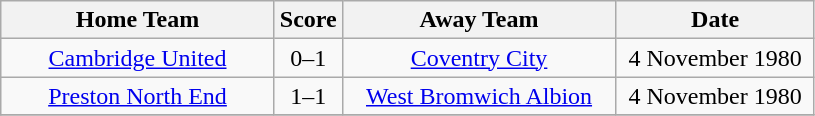<table class="wikitable" style="text-align:center;">
<tr>
<th width=175>Home Team</th>
<th width=20>Score</th>
<th width=175>Away Team</th>
<th width=125>Date</th>
</tr>
<tr>
<td><a href='#'>Cambridge United</a></td>
<td>0–1</td>
<td><a href='#'>Coventry City</a></td>
<td>4 November 1980</td>
</tr>
<tr>
<td><a href='#'>Preston North End</a></td>
<td>1–1</td>
<td><a href='#'>West Bromwich Albion</a></td>
<td>4 November 1980</td>
</tr>
<tr>
</tr>
</table>
